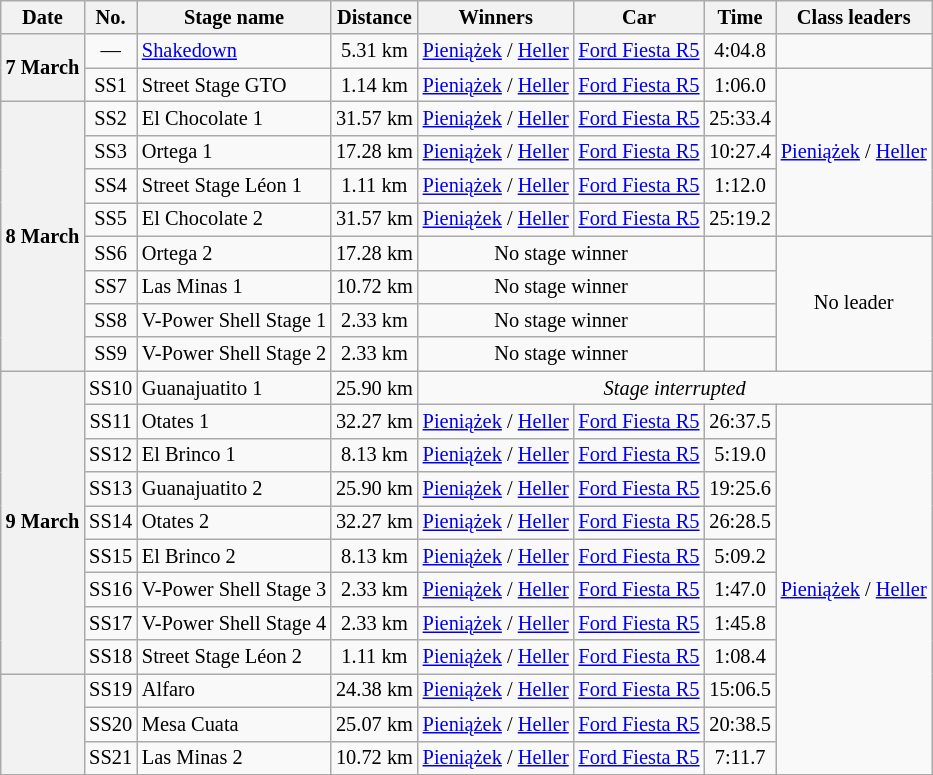<table class="wikitable" style="font-size: 85%;">
<tr>
<th>Date</th>
<th>No.</th>
<th>Stage name</th>
<th>Distance</th>
<th>Winners</th>
<th>Car</th>
<th>Time</th>
<th>Class leaders</th>
</tr>
<tr>
<th rowspan="2">7 March</th>
<td align="center">—</td>
<td nowrap><a href='#'>Shakedown</a></td>
<td align="center">5.31 km</td>
<td nowrap><a href='#'>Pieniążek</a> / <a href='#'>Heller</a></td>
<td nowrap><a href='#'>Ford Fiesta R5</a></td>
<td align="center">4:04.8</td>
<td></td>
</tr>
<tr>
<td align="center">SS1</td>
<td>Street Stage GTO</td>
<td align="center">1.14 km</td>
<td><a href='#'>Pieniążek</a> / <a href='#'>Heller</a></td>
<td><a href='#'>Ford Fiesta R5</a></td>
<td align="center">1:06.0</td>
<td nowrap rowspan="5"><a href='#'>Pieniążek</a> / <a href='#'>Heller</a></td>
</tr>
<tr>
<th rowspan="8">8 March</th>
<td align="center">SS2</td>
<td>El Chocolate 1</td>
<td align="center">31.57 km</td>
<td><a href='#'>Pieniążek</a> / <a href='#'>Heller</a></td>
<td><a href='#'>Ford Fiesta R5</a></td>
<td align="center">25:33.4</td>
</tr>
<tr>
<td align="center">SS3</td>
<td>Ortega 1</td>
<td align="center">17.28 km</td>
<td><a href='#'>Pieniążek</a> / <a href='#'>Heller</a></td>
<td><a href='#'>Ford Fiesta R5</a></td>
<td align="center">10:27.4</td>
</tr>
<tr>
<td align="center">SS4</td>
<td>Street Stage Léon 1</td>
<td align="center">1.11 km</td>
<td><a href='#'>Pieniążek</a> / <a href='#'>Heller</a></td>
<td><a href='#'>Ford Fiesta R5</a></td>
<td align="center">1:12.0</td>
</tr>
<tr>
<td align="center">SS5</td>
<td>El Chocolate 2</td>
<td align="center">31.57 km</td>
<td><a href='#'>Pieniążek</a> / <a href='#'>Heller</a></td>
<td><a href='#'>Ford Fiesta R5</a></td>
<td align="center">25:19.2</td>
</tr>
<tr>
<td align="center">SS6</td>
<td>Ortega 2</td>
<td align="center">17.28 km</td>
<td colspan="2" align="center">No stage winner</td>
<td></td>
<td align="center" rowspan="4">No leader</td>
</tr>
<tr>
<td align="center">SS7</td>
<td>Las Minas 1</td>
<td align="center">10.72 km</td>
<td colspan="2" align="center">No stage winner</td>
<td></td>
</tr>
<tr>
<td align="center">SS8</td>
<td>V-Power Shell Stage 1</td>
<td align="center">2.33 km</td>
<td colspan="2" align="center">No stage winner</td>
<td></td>
</tr>
<tr>
<td align="center">SS9</td>
<td>V-Power Shell Stage 2</td>
<td align="center">2.33 km</td>
<td colspan="2" align="center">No stage winner</td>
<td></td>
</tr>
<tr>
<th rowspan="9">9 March</th>
<td align="center">SS10</td>
<td>Guanajuatito 1</td>
<td align="center">25.90 km</td>
<td colspan="4" align="center"><em>Stage interrupted</em></td>
</tr>
<tr>
<td align="center">SS11</td>
<td>Otates 1</td>
<td align="center">32.27 km</td>
<td nowrap><a href='#'>Pieniążek</a> / <a href='#'>Heller</a></td>
<td><a href='#'>Ford Fiesta R5</a></td>
<td align="center">26:37.5</td>
<td nowrap rowspan="11"><a href='#'>Pieniążek</a> / <a href='#'>Heller</a></td>
</tr>
<tr>
<td align="center">SS12</td>
<td>El Brinco 1</td>
<td align="center">8.13 km</td>
<td><a href='#'>Pieniążek</a> / <a href='#'>Heller</a></td>
<td><a href='#'>Ford Fiesta R5</a></td>
<td align="center">5:19.0</td>
</tr>
<tr>
<td align="center">SS13</td>
<td>Guanajuatito 2</td>
<td align="center">25.90 km</td>
<td><a href='#'>Pieniążek</a> / <a href='#'>Heller</a></td>
<td><a href='#'>Ford Fiesta R5</a></td>
<td align="center">19:25.6</td>
</tr>
<tr>
<td align="center">SS14</td>
<td>Otates 2</td>
<td align="center">32.27 km</td>
<td><a href='#'>Pieniążek</a> / <a href='#'>Heller</a></td>
<td><a href='#'>Ford Fiesta R5</a></td>
<td align="center">26:28.5</td>
</tr>
<tr>
<td align="center">SS15</td>
<td>El Brinco 2</td>
<td align="center">8.13 km</td>
<td><a href='#'>Pieniążek</a> / <a href='#'>Heller</a></td>
<td><a href='#'>Ford Fiesta R5</a></td>
<td align="center">5:09.2</td>
</tr>
<tr>
<td align="center">SS16</td>
<td>V-Power Shell Stage 3</td>
<td align="center">2.33 km</td>
<td><a href='#'>Pieniążek</a> / <a href='#'>Heller</a></td>
<td><a href='#'>Ford Fiesta R5</a></td>
<td align="center">1:47.0</td>
</tr>
<tr>
<td align="center">SS17</td>
<td>V-Power Shell Stage 4</td>
<td align="center">2.33 km</td>
<td><a href='#'>Pieniążek</a> / <a href='#'>Heller</a></td>
<td><a href='#'>Ford Fiesta R5</a></td>
<td align="center">1:45.8</td>
</tr>
<tr>
<td align="center">SS18</td>
<td>Street Stage Léon 2</td>
<td align="center">1.11 km</td>
<td><a href='#'>Pieniążek</a> / <a href='#'>Heller</a></td>
<td><a href='#'>Ford Fiesta R5</a></td>
<td align="center">1:08.4</td>
</tr>
<tr>
<th rowspan="3"></th>
<td align="center">SS19</td>
<td>Alfaro</td>
<td align="center">24.38 km</td>
<td><a href='#'>Pieniążek</a> / <a href='#'>Heller</a></td>
<td><a href='#'>Ford Fiesta R5</a></td>
<td align="center">15:06.5</td>
</tr>
<tr>
<td align="center">SS20</td>
<td>Mesa Cuata</td>
<td align="center">25.07 km</td>
<td><a href='#'>Pieniążek</a> / <a href='#'>Heller</a></td>
<td><a href='#'>Ford Fiesta R5</a></td>
<td align="center">20:38.5</td>
</tr>
<tr>
<td align="center">SS21</td>
<td>Las Minas 2</td>
<td align="center">10.72 km</td>
<td><a href='#'>Pieniążek</a> / <a href='#'>Heller</a></td>
<td><a href='#'>Ford Fiesta R5</a></td>
<td align="center">7:11.7</td>
</tr>
<tr>
</tr>
</table>
